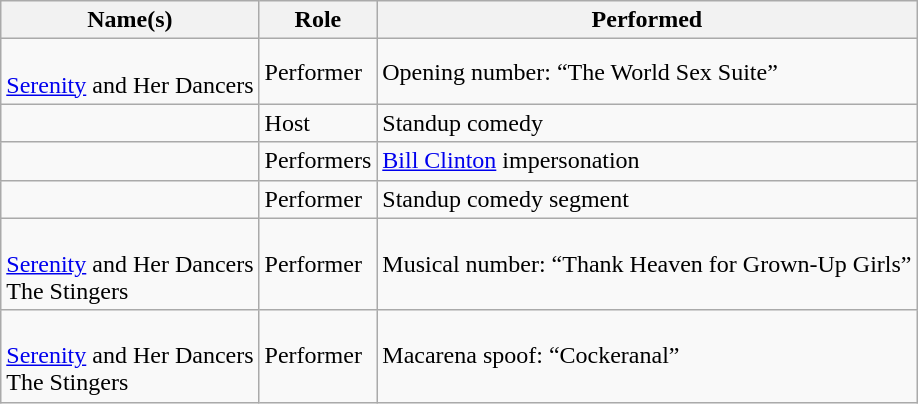<table class="wikitable sortable">
<tr>
<th>Name(s)</th>
<th>Role</th>
<th>Performed</th>
</tr>
<tr>
<td><br><a href='#'>Serenity</a> and Her Dancers</td>
<td>Performer</td>
<td>Opening number: “The World Sex Suite”</td>
</tr>
<tr>
<td></td>
<td>Host</td>
<td>Standup comedy</td>
</tr>
<tr>
<td></td>
<td>Performers</td>
<td><a href='#'>Bill Clinton</a> impersonation</td>
</tr>
<tr>
<td></td>
<td>Performer</td>
<td>Standup comedy segment</td>
</tr>
<tr>
<td><br><a href='#'>Serenity</a> and Her Dancers<br>The Stingers</td>
<td>Performer</td>
<td>Musical number: “Thank Heaven for Grown-Up Girls”</td>
</tr>
<tr>
<td><br><a href='#'>Serenity</a> and Her Dancers<br>The Stingers</td>
<td>Performer</td>
<td>Macarena spoof: “Cockeranal”</td>
</tr>
</table>
